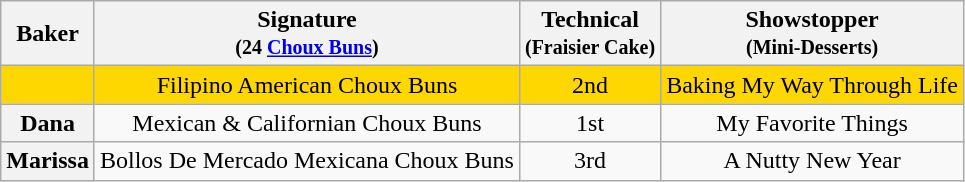<table class="wikitable sortable" style="text-align:center;">
<tr>
<th scope="col">Baker</th>
<th scope="col" class="unsortable">Signature<br><small>(24 <a href='#'>Choux Buns</a>)</small></th>
<th scope="col">Technical<br><small>(Fraisier Cake)</small></th>
<th scope="col" class="unsortable">Showstopper<br><small>(Mini-Desserts)</small></th>
</tr>
<tr style="background:Gold;">
<th scope="row" style="background:Gold;"></th>
<td>Filipino American Choux Buns</td>
<td>2nd</td>
<td>Baking My Way Through Life</td>
</tr>
<tr>
<th scope="row">Dana</th>
<td>Mexican & Californian Choux Buns</td>
<td>1st</td>
<td>My Favorite Things</td>
</tr>
<tr>
<th scope="row">Marissa</th>
<td>Bollos De Mercado Mexicana Choux Buns</td>
<td>3rd</td>
<td>A Nutty New Year</td>
</tr>
</table>
